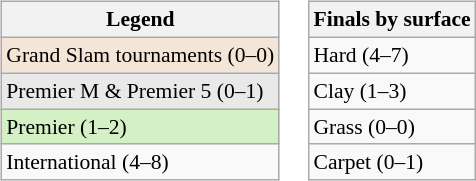<table>
<tr valign=top>
<td><br><table class=wikitable style="font-size:90%">
<tr>
<th>Legend</th>
</tr>
<tr style="background:#f3e6d7;">
<td>Grand Slam tournaments (0–0)</td>
</tr>
<tr style="background:#e9e9e9;">
<td>Premier M & Premier 5 (0–1)</td>
</tr>
<tr style="background:#d4f1c5;">
<td>Premier (1–2)</td>
</tr>
<tr>
<td>International (4–8)</td>
</tr>
</table>
</td>
<td><br><table class=wikitable style="font-size:90%">
<tr>
<th>Finals by surface</th>
</tr>
<tr>
<td>Hard (4–7)</td>
</tr>
<tr>
<td>Clay (1–3)</td>
</tr>
<tr>
<td>Grass (0–0)</td>
</tr>
<tr>
<td>Carpet (0–1)</td>
</tr>
</table>
</td>
</tr>
</table>
